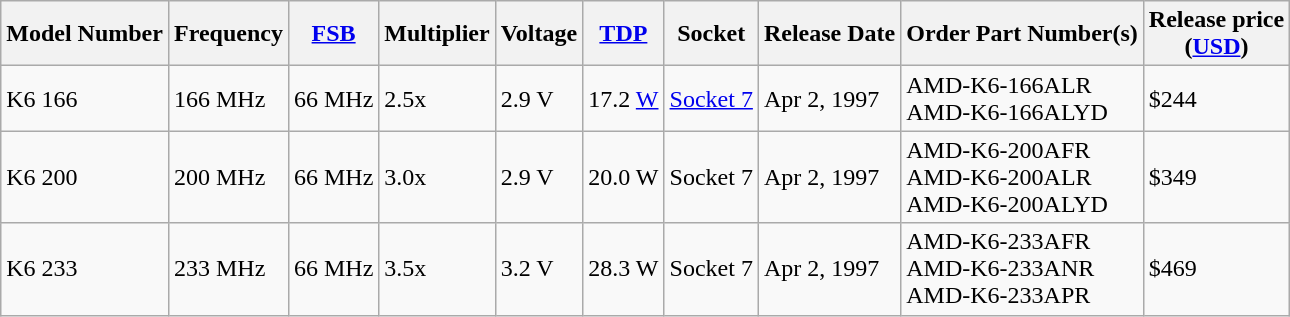<table class="wikitable">
<tr>
<th>Model Number</th>
<th>Frequency</th>
<th><a href='#'>FSB</a></th>
<th>Multiplier</th>
<th>Voltage</th>
<th><a href='#'>TDP</a></th>
<th>Socket</th>
<th>Release Date</th>
<th>Order Part Number(s)</th>
<th>Release price<br>(<a href='#'>USD</a>)</th>
</tr>
<tr>
<td>K6 166</td>
<td>166 MHz</td>
<td>66 MHz</td>
<td>2.5x</td>
<td>2.9 V</td>
<td>17.2 <a href='#'>W</a></td>
<td><a href='#'>Socket 7</a></td>
<td>Apr 2, 1997</td>
<td>AMD-K6-166ALR<br>AMD-K6-166ALYD</td>
<td>$244</td>
</tr>
<tr>
<td>K6 200</td>
<td>200 MHz</td>
<td>66 MHz</td>
<td>3.0x</td>
<td>2.9 V</td>
<td>20.0 W</td>
<td>Socket 7</td>
<td>Apr 2, 1997</td>
<td>AMD-K6-200AFR<br>AMD-K6-200ALR<br>AMD-K6-200ALYD</td>
<td>$349</td>
</tr>
<tr>
<td>K6 233</td>
<td>233 MHz</td>
<td>66 MHz</td>
<td>3.5x</td>
<td>3.2 V</td>
<td>28.3 W</td>
<td>Socket 7</td>
<td>Apr 2, 1997</td>
<td>AMD-K6-233AFR<br>AMD-K6-233ANR<br>AMD-K6-233APR</td>
<td>$469</td>
</tr>
</table>
